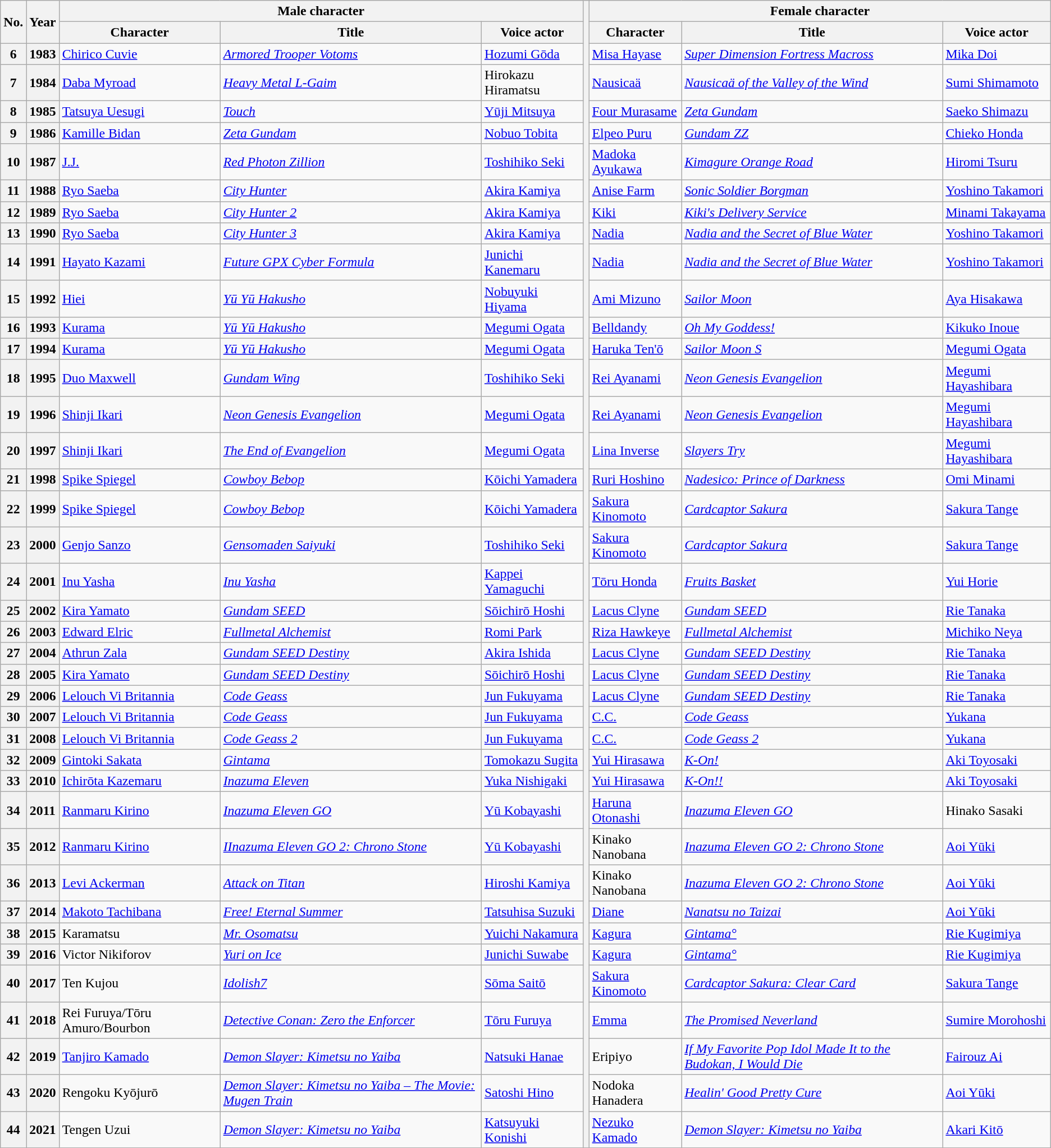<table class="wikitable" style="font-size: 99%;">
<tr>
<th rowspan=2>No.</th>
<th rowspan=2>Year</th>
<th colspan=3>Male character</th>
<th rowspan=41></th>
<th colspan=3>Female character</th>
</tr>
<tr>
<th>Character</th>
<th>Title</th>
<th>Voice actor</th>
<th>Character</th>
<th>Title</th>
<th>Voice actor</th>
</tr>
<tr>
<th>6</th>
<th>1983</th>
<td><a href='#'>Chirico Cuvie</a></td>
<td><em><a href='#'>Armored Trooper Votoms</a></em></td>
<td><a href='#'>Hozumi Gōda</a></td>
<td><a href='#'>Misa Hayase</a></td>
<td><em><a href='#'>Super Dimension Fortress Macross</a></em></td>
<td><a href='#'>Mika Doi</a></td>
</tr>
<tr>
<th>7</th>
<th>1984</th>
<td><a href='#'>Daba Myroad</a></td>
<td><em><a href='#'>Heavy Metal L-Gaim</a></em></td>
<td>Hirokazu Hiramatsu</td>
<td><a href='#'>Nausicaä</a></td>
<td><em><a href='#'>Nausicaä of the Valley of the Wind</a></em></td>
<td><a href='#'>Sumi Shimamoto</a></td>
</tr>
<tr>
<th>8</th>
<th>1985</th>
<td><a href='#'>Tatsuya Uesugi</a></td>
<td><em><a href='#'>Touch</a></em></td>
<td><a href='#'>Yūji Mitsuya</a></td>
<td><a href='#'>Four Murasame</a></td>
<td><em><a href='#'>Zeta Gundam</a></em></td>
<td><a href='#'>Saeko Shimazu</a></td>
</tr>
<tr>
<th>9</th>
<th>1986</th>
<td><a href='#'>Kamille Bidan</a></td>
<td><em><a href='#'>Zeta Gundam</a></em></td>
<td><a href='#'>Nobuo Tobita</a></td>
<td><a href='#'>Elpeo Puru</a></td>
<td><em><a href='#'>Gundam ZZ</a></em></td>
<td><a href='#'>Chieko Honda</a></td>
</tr>
<tr>
<th>10</th>
<th>1987</th>
<td><a href='#'>J.J.</a></td>
<td><em><a href='#'>Red Photon Zillion</a></em></td>
<td><a href='#'>Toshihiko Seki</a></td>
<td><a href='#'>Madoka Ayukawa</a></td>
<td><em><a href='#'>Kimagure Orange Road</a></em></td>
<td><a href='#'>Hiromi Tsuru</a></td>
</tr>
<tr>
<th>11</th>
<th>1988</th>
<td><a href='#'>Ryo Saeba</a></td>
<td><em><a href='#'>City Hunter</a></em></td>
<td><a href='#'>Akira Kamiya</a></td>
<td><a href='#'>Anise Farm</a></td>
<td><em><a href='#'>Sonic Soldier Borgman</a></em></td>
<td><a href='#'>Yoshino Takamori</a></td>
</tr>
<tr>
<th>12</th>
<th>1989</th>
<td><a href='#'>Ryo Saeba</a></td>
<td><em><a href='#'>City Hunter 2</a></em></td>
<td><a href='#'>Akira Kamiya</a></td>
<td><a href='#'>Kiki</a></td>
<td><em><a href='#'>Kiki's Delivery Service</a></em></td>
<td><a href='#'>Minami Takayama</a></td>
</tr>
<tr>
<th>13</th>
<th>1990</th>
<td><a href='#'>Ryo Saeba</a></td>
<td><em><a href='#'>City Hunter 3</a></em></td>
<td><a href='#'>Akira Kamiya</a></td>
<td><a href='#'>Nadia</a></td>
<td><em><a href='#'>Nadia and the Secret of Blue Water</a></em></td>
<td><a href='#'>Yoshino Takamori</a></td>
</tr>
<tr>
<th>14</th>
<th>1991</th>
<td><a href='#'>Hayato Kazami</a></td>
<td><em><a href='#'>Future GPX Cyber Formula</a></em></td>
<td><a href='#'>Junichi Kanemaru</a></td>
<td><a href='#'>Nadia</a></td>
<td><em><a href='#'>Nadia and the Secret of Blue Water</a></em></td>
<td><a href='#'>Yoshino Takamori</a></td>
</tr>
<tr>
<th>15</th>
<th>1992</th>
<td><a href='#'>Hiei</a></td>
<td><em><a href='#'>Yū Yū Hakusho</a></em></td>
<td><a href='#'>Nobuyuki Hiyama</a></td>
<td><a href='#'>Ami Mizuno</a></td>
<td><em><a href='#'>Sailor Moon</a></em></td>
<td><a href='#'>Aya Hisakawa</a></td>
</tr>
<tr>
<th>16</th>
<th>1993</th>
<td><a href='#'>Kurama</a></td>
<td><em><a href='#'>Yū Yū Hakusho</a></em></td>
<td><a href='#'>Megumi Ogata</a></td>
<td><a href='#'>Belldandy</a></td>
<td><em><a href='#'>Oh My Goddess!</a></em></td>
<td><a href='#'>Kikuko Inoue</a></td>
</tr>
<tr>
<th>17</th>
<th>1994</th>
<td><a href='#'>Kurama</a></td>
<td><em><a href='#'>Yū Yū Hakusho</a></em></td>
<td><a href='#'>Megumi Ogata</a></td>
<td><a href='#'>Haruka Ten'ō</a></td>
<td><em><a href='#'>Sailor Moon S</a></em></td>
<td><a href='#'>Megumi Ogata</a></td>
</tr>
<tr>
<th>18</th>
<th>1995</th>
<td><a href='#'>Duo Maxwell</a></td>
<td><em><a href='#'>Gundam Wing</a></em></td>
<td><a href='#'>Toshihiko Seki</a></td>
<td><a href='#'>Rei Ayanami</a></td>
<td><em><a href='#'>Neon Genesis Evangelion</a></em></td>
<td><a href='#'>Megumi Hayashibara</a></td>
</tr>
<tr>
<th>19</th>
<th>1996</th>
<td><a href='#'>Shinji Ikari</a></td>
<td><em><a href='#'>Neon Genesis Evangelion</a></em></td>
<td><a href='#'>Megumi Ogata</a></td>
<td><a href='#'>Rei Ayanami</a></td>
<td><em><a href='#'>Neon Genesis Evangelion</a></em></td>
<td><a href='#'>Megumi Hayashibara</a></td>
</tr>
<tr>
<th>20</th>
<th>1997</th>
<td><a href='#'>Shinji Ikari</a></td>
<td><em><a href='#'>The End of Evangelion</a></em></td>
<td><a href='#'>Megumi Ogata</a></td>
<td><a href='#'>Lina Inverse</a></td>
<td><em><a href='#'>Slayers Try</a></em></td>
<td><a href='#'>Megumi Hayashibara</a></td>
</tr>
<tr>
<th>21</th>
<th>1998</th>
<td><a href='#'>Spike Spiegel</a></td>
<td><em><a href='#'>Cowboy Bebop</a></em></td>
<td><a href='#'>Kōichi Yamadera</a></td>
<td><a href='#'>Ruri Hoshino</a></td>
<td><em><a href='#'>Nadesico: Prince of Darkness</a></em></td>
<td><a href='#'>Omi Minami</a></td>
</tr>
<tr>
<th>22</th>
<th>1999</th>
<td><a href='#'>Spike Spiegel</a></td>
<td><em><a href='#'>Cowboy Bebop</a></em></td>
<td><a href='#'>Kōichi Yamadera</a></td>
<td><a href='#'>Sakura Kinomoto</a></td>
<td><em><a href='#'>Cardcaptor Sakura</a></em></td>
<td><a href='#'>Sakura Tange</a></td>
</tr>
<tr>
<th>23</th>
<th>2000</th>
<td><a href='#'>Genjo Sanzo</a></td>
<td><em><a href='#'>Gensomaden Saiyuki</a></em></td>
<td><a href='#'>Toshihiko Seki</a></td>
<td><a href='#'>Sakura Kinomoto</a></td>
<td><em><a href='#'>Cardcaptor Sakura</a></em></td>
<td><a href='#'>Sakura Tange</a></td>
</tr>
<tr>
<th>24</th>
<th>2001</th>
<td><a href='#'>Inu Yasha</a></td>
<td><em><a href='#'>Inu Yasha</a></em></td>
<td><a href='#'>Kappei Yamaguchi</a></td>
<td><a href='#'>Tōru Honda</a></td>
<td><em><a href='#'>Fruits Basket</a></em></td>
<td><a href='#'>Yui Horie</a></td>
</tr>
<tr>
<th>25</th>
<th>2002</th>
<td><a href='#'>Kira Yamato</a></td>
<td><em><a href='#'>Gundam SEED</a></em></td>
<td><a href='#'>Sōichirō Hoshi</a></td>
<td><a href='#'>Lacus Clyne</a></td>
<td><em><a href='#'>Gundam SEED</a></em></td>
<td><a href='#'>Rie Tanaka</a></td>
</tr>
<tr>
<th>26</th>
<th>2003</th>
<td><a href='#'>Edward Elric</a></td>
<td><em><a href='#'>Fullmetal Alchemist</a></em></td>
<td><a href='#'>Romi Park</a></td>
<td><a href='#'>Riza Hawkeye</a></td>
<td><em><a href='#'>Fullmetal Alchemist</a></em></td>
<td><a href='#'>Michiko Neya</a></td>
</tr>
<tr>
<th>27</th>
<th>2004</th>
<td><a href='#'>Athrun Zala</a></td>
<td><em><a href='#'>Gundam SEED Destiny</a></em></td>
<td><a href='#'>Akira Ishida</a></td>
<td><a href='#'>Lacus Clyne</a></td>
<td><em><a href='#'>Gundam SEED Destiny</a></em></td>
<td><a href='#'>Rie Tanaka</a></td>
</tr>
<tr>
<th>28</th>
<th>2005</th>
<td><a href='#'>Kira Yamato</a></td>
<td><em><a href='#'>Gundam SEED Destiny</a></em></td>
<td><a href='#'>Sōichirō Hoshi</a></td>
<td><a href='#'>Lacus Clyne</a></td>
<td><em><a href='#'>Gundam SEED Destiny</a></em></td>
<td><a href='#'>Rie Tanaka</a></td>
</tr>
<tr>
<th>29</th>
<th>2006</th>
<td><a href='#'>Lelouch Vi Britannia</a></td>
<td><em><a href='#'>Code Geass</a></em></td>
<td><a href='#'>Jun Fukuyama</a></td>
<td><a href='#'>Lacus Clyne</a></td>
<td><em><a href='#'>Gundam SEED Destiny</a></em></td>
<td><a href='#'>Rie Tanaka</a></td>
</tr>
<tr>
<th>30</th>
<th>2007</th>
<td><a href='#'>Lelouch Vi Britannia</a></td>
<td><em><a href='#'>Code Geass</a></em></td>
<td><a href='#'>Jun Fukuyama</a></td>
<td><a href='#'>C.C.</a></td>
<td><em><a href='#'>Code Geass</a></em></td>
<td><a href='#'>Yukana</a></td>
</tr>
<tr>
<th>31</th>
<th>2008</th>
<td><a href='#'>Lelouch Vi Britannia</a></td>
<td><em><a href='#'>Code Geass 2</a></em></td>
<td><a href='#'>Jun Fukuyama</a></td>
<td><a href='#'>C.C.</a></td>
<td><em><a href='#'>Code Geass 2</a></em></td>
<td><a href='#'>Yukana</a></td>
</tr>
<tr>
<th>32</th>
<th>2009</th>
<td><a href='#'>Gintoki Sakata</a></td>
<td><em><a href='#'>Gintama</a></em></td>
<td><a href='#'>Tomokazu Sugita</a></td>
<td><a href='#'>Yui Hirasawa</a></td>
<td><em><a href='#'>K-On!</a></em></td>
<td><a href='#'>Aki Toyosaki</a></td>
</tr>
<tr>
<th>33</th>
<th>2010</th>
<td><a href='#'>Ichirōta Kazemaru</a></td>
<td><em><a href='#'>Inazuma Eleven</a></em></td>
<td><a href='#'>Yuka Nishigaki</a></td>
<td><a href='#'>Yui Hirasawa</a></td>
<td><em><a href='#'>K-On!!</a></em></td>
<td><a href='#'>Aki Toyosaki</a></td>
</tr>
<tr>
<th>34</th>
<th>2011</th>
<td><a href='#'>Ranmaru Kirino</a></td>
<td><em><a href='#'>Inazuma Eleven GO</a></em></td>
<td><a href='#'>Yū Kobayashi</a></td>
<td><a href='#'>Haruna Otonashi</a></td>
<td><em><a href='#'>Inazuma Eleven GO</a></em></td>
<td>Hinako Sasaki</td>
</tr>
<tr>
<th>35</th>
<th>2012</th>
<td><a href='#'>Ranmaru Kirino</a></td>
<td><em><a href='#'>IInazuma Eleven GO 2: Chrono Stone</a></em></td>
<td><a href='#'>Yū Kobayashi</a></td>
<td>Kinako Nanobana</td>
<td><em><a href='#'>Inazuma Eleven GO 2: Chrono Stone</a></em></td>
<td><a href='#'>Aoi Yūki</a></td>
</tr>
<tr>
<th>36</th>
<th>2013</th>
<td><a href='#'>Levi Ackerman</a></td>
<td><em><a href='#'>Attack on Titan</a></em></td>
<td><a href='#'>Hiroshi Kamiya</a></td>
<td>Kinako Nanobana</td>
<td><em><a href='#'>Inazuma Eleven GO 2: Chrono Stone</a></em></td>
<td><a href='#'>Aoi Yūki</a></td>
</tr>
<tr>
<th>37</th>
<th>2014</th>
<td><a href='#'>Makoto Tachibana</a></td>
<td><em><a href='#'>Free! Eternal Summer</a></em></td>
<td><a href='#'>Tatsuhisa Suzuki</a></td>
<td><a href='#'>Diane</a></td>
<td><em><a href='#'>Nanatsu no Taizai</a></em></td>
<td><a href='#'>Aoi Yūki</a></td>
</tr>
<tr>
<th>38</th>
<th>2015</th>
<td>Karamatsu</td>
<td><em><a href='#'>Mr. Osomatsu</a></em></td>
<td><a href='#'>Yuichi Nakamura</a></td>
<td><a href='#'>Kagura</a></td>
<td><em><a href='#'>Gintama°</a></em></td>
<td><a href='#'>Rie Kugimiya</a></td>
</tr>
<tr>
<th>39</th>
<th>2016</th>
<td>Victor Nikiforov</td>
<td><em><a href='#'>Yuri on Ice</a></em></td>
<td><a href='#'>Junichi Suwabe</a></td>
<td><a href='#'>Kagura</a></td>
<td><em><a href='#'>Gintama°</a></em></td>
<td><a href='#'>Rie Kugimiya</a></td>
</tr>
<tr>
<th>40</th>
<th>2017</th>
<td>Ten Kujou</td>
<td><em><a href='#'>Idolish7</a></em></td>
<td><a href='#'>Sōma Saitō</a></td>
<td><a href='#'>Sakura Kinomoto</a></td>
<td><em><a href='#'>Cardcaptor Sakura: Clear Card</a></em></td>
<td><a href='#'>Sakura Tange</a></td>
</tr>
<tr>
<th>41</th>
<th>2018</th>
<td>Rei Furuya/Tōru Amuro/Bourbon</td>
<td><em><a href='#'>Detective Conan: Zero the Enforcer</a></em></td>
<td><a href='#'>Tōru Furuya</a></td>
<td><a href='#'>Emma</a></td>
<td><em><a href='#'>The Promised Neverland</a></em></td>
<td><a href='#'>Sumire Morohoshi</a></td>
</tr>
<tr>
<th>42</th>
<th>2019</th>
<td><a href='#'>Tanjiro Kamado</a></td>
<td><em><a href='#'>Demon Slayer: Kimetsu no Yaiba</a></em></td>
<td><a href='#'>Natsuki Hanae</a></td>
<td>Eripiyo</td>
<td><em><a href='#'>If My Favorite Pop Idol Made It to the Budokan, I Would Die</a></em></td>
<td><a href='#'>Fairouz Ai</a></td>
</tr>
<tr>
<th>43</th>
<th>2020</th>
<td>Rengoku Kyōjurō</td>
<td><em><a href='#'>Demon Slayer: Kimetsu no Yaiba – The Movie: Mugen Train</a></em></td>
<td><a href='#'>Satoshi Hino</a></td>
<td>Nodoka Hanadera</td>
<td><em><a href='#'>Healin' Good Pretty Cure</a></em></td>
<td><a href='#'>Aoi Yūki</a></td>
</tr>
<tr>
<th>44</th>
<th>2021</th>
<td>Tengen Uzui</td>
<td><em><a href='#'>Demon Slayer: Kimetsu no Yaiba</a></em></td>
<td><a href='#'>Katsuyuki Konishi</a></td>
<td><a href='#'>Nezuko Kamado</a></td>
<td><em><a href='#'>Demon Slayer: Kimetsu no Yaiba</a></em></td>
<td><a href='#'>Akari Kitō</a></td>
</tr>
</table>
